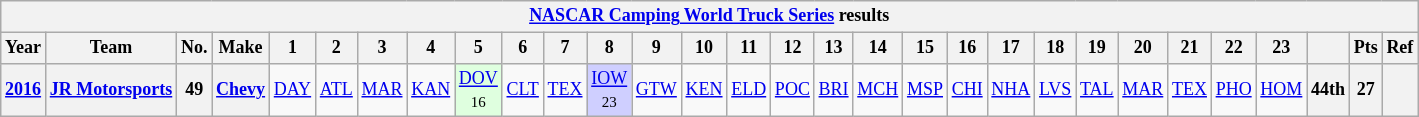<table class="wikitable" style="text-align:center; font-size:75%">
<tr>
<th colspan=45><a href='#'>NASCAR Camping World Truck Series</a> results</th>
</tr>
<tr>
<th>Year</th>
<th>Team</th>
<th>No.</th>
<th>Make</th>
<th>1</th>
<th>2</th>
<th>3</th>
<th>4</th>
<th>5</th>
<th>6</th>
<th>7</th>
<th>8</th>
<th>9</th>
<th>10</th>
<th>11</th>
<th>12</th>
<th>13</th>
<th>14</th>
<th>15</th>
<th>16</th>
<th>17</th>
<th>18</th>
<th>19</th>
<th>20</th>
<th>21</th>
<th>22</th>
<th>23</th>
<th></th>
<th>Pts</th>
<th>Ref</th>
</tr>
<tr>
<th><a href='#'>2016</a></th>
<th><a href='#'>JR Motorsports</a></th>
<th>49</th>
<th><a href='#'>Chevy</a></th>
<td><a href='#'>DAY</a></td>
<td><a href='#'>ATL</a></td>
<td><a href='#'>MAR</a></td>
<td><a href='#'>KAN</a></td>
<td style="background:#DFFFDF;"><a href='#'>DOV</a><br><small>16</small></td>
<td><a href='#'>CLT</a></td>
<td><a href='#'>TEX</a></td>
<td style="background:#CFCFFF;"><a href='#'>IOW</a><br><small>23</small></td>
<td><a href='#'>GTW</a></td>
<td><a href='#'>KEN</a></td>
<td><a href='#'>ELD</a></td>
<td><a href='#'>POC</a></td>
<td><a href='#'>BRI</a></td>
<td><a href='#'>MCH</a></td>
<td><a href='#'>MSP</a></td>
<td><a href='#'>CHI</a></td>
<td><a href='#'>NHA</a></td>
<td><a href='#'>LVS</a></td>
<td><a href='#'>TAL</a></td>
<td><a href='#'>MAR</a></td>
<td><a href='#'>TEX</a></td>
<td><a href='#'>PHO</a></td>
<td><a href='#'>HOM</a></td>
<th>44th</th>
<th>27</th>
<th></th>
</tr>
</table>
